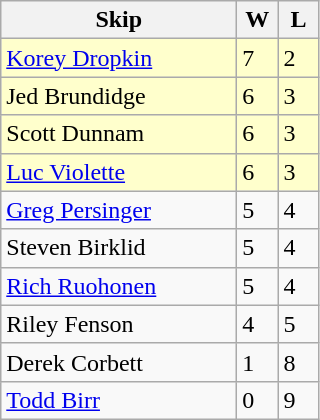<table class="wikitable">
<tr>
<th width="150">Skip</th>
<th width="20">W</th>
<th width="20">L</th>
</tr>
<tr bgcolor=#ffffcc>
<td> <a href='#'>Korey Dropkin</a></td>
<td>7</td>
<td>2</td>
</tr>
<tr bgcolor=#ffffcc>
<td> Jed Brundidge</td>
<td>6</td>
<td>3</td>
</tr>
<tr bgcolor=#ffffcc>
<td> Scott Dunnam</td>
<td>6</td>
<td>3</td>
</tr>
<tr bgcolor=#ffffcc>
<td> <a href='#'>Luc Violette</a></td>
<td>6</td>
<td>3</td>
</tr>
<tr>
<td> <a href='#'>Greg Persinger</a></td>
<td>5</td>
<td>4</td>
</tr>
<tr>
<td> Steven Birklid</td>
<td>5</td>
<td>4</td>
</tr>
<tr>
<td> <a href='#'>Rich Ruohonen</a></td>
<td>5</td>
<td>4</td>
</tr>
<tr>
<td> Riley Fenson</td>
<td>4</td>
<td>5</td>
</tr>
<tr>
<td> Derek Corbett</td>
<td>1</td>
<td>8</td>
</tr>
<tr>
<td> <a href='#'>Todd Birr</a></td>
<td>0</td>
<td>9</td>
</tr>
</table>
